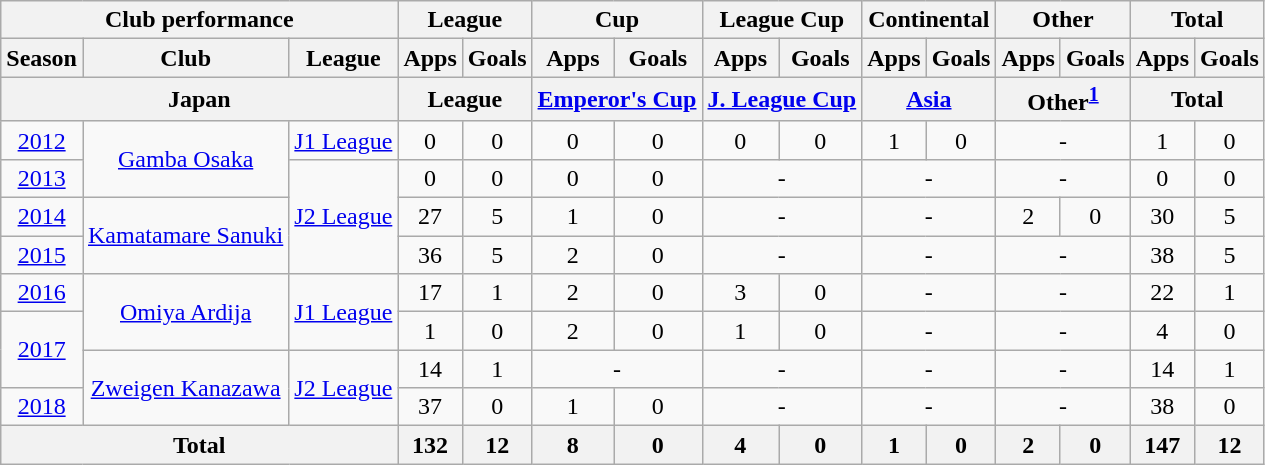<table class="wikitable" style="text-align:center;">
<tr>
<th colspan=3>Club performance</th>
<th colspan=2>League</th>
<th colspan=2>Cup</th>
<th colspan=2>League Cup</th>
<th colspan=2>Continental</th>
<th colspan=2>Other</th>
<th colspan=2>Total</th>
</tr>
<tr>
<th>Season</th>
<th>Club</th>
<th>League</th>
<th>Apps</th>
<th>Goals</th>
<th>Apps</th>
<th>Goals</th>
<th>Apps</th>
<th>Goals</th>
<th>Apps</th>
<th>Goals</th>
<th>Apps</th>
<th>Goals</th>
<th>Apps</th>
<th>Goals</th>
</tr>
<tr>
<th colspan=3>Japan</th>
<th colspan=2>League</th>
<th colspan=2><a href='#'>Emperor's Cup</a></th>
<th colspan=2><a href='#'>J. League Cup</a></th>
<th colspan=2><a href='#'>Asia</a></th>
<th colspan=2>Other<sup><a href='#'>1</a></sup></th>
<th colspan=2>Total</th>
</tr>
<tr>
<td><a href='#'>2012</a></td>
<td rowspan="2"><a href='#'>Gamba Osaka</a></td>
<td><a href='#'>J1 League</a></td>
<td>0</td>
<td>0</td>
<td>0</td>
<td>0</td>
<td>0</td>
<td>0</td>
<td>1</td>
<td>0</td>
<td colspan="2">-</td>
<td>1</td>
<td>0</td>
</tr>
<tr>
<td><a href='#'>2013</a></td>
<td rowspan="3"><a href='#'>J2 League</a></td>
<td>0</td>
<td>0</td>
<td>0</td>
<td>0</td>
<td colspan="2">-</td>
<td colspan="2">-</td>
<td colspan="2">-</td>
<td>0</td>
<td>0</td>
</tr>
<tr>
<td><a href='#'>2014</a></td>
<td rowspan="2"><a href='#'>Kamatamare Sanuki</a></td>
<td>27</td>
<td>5</td>
<td>1</td>
<td>0</td>
<td colspan="2">-</td>
<td colspan="2">-</td>
<td>2</td>
<td>0</td>
<td>30</td>
<td>5</td>
</tr>
<tr>
<td><a href='#'>2015</a></td>
<td>36</td>
<td>5</td>
<td>2</td>
<td>0</td>
<td colspan="2">-</td>
<td colspan="2">-</td>
<td colspan="2">-</td>
<td>38</td>
<td>5</td>
</tr>
<tr>
<td><a href='#'>2016</a></td>
<td rowspan="2"><a href='#'>Omiya Ardija</a></td>
<td rowspan="2"><a href='#'>J1 League</a></td>
<td>17</td>
<td>1</td>
<td>2</td>
<td>0</td>
<td>3</td>
<td>0</td>
<td colspan="2">-</td>
<td colspan="2">-</td>
<td>22</td>
<td>1</td>
</tr>
<tr>
<td rowspan="2"><a href='#'>2017</a></td>
<td>1</td>
<td>0</td>
<td>2</td>
<td>0</td>
<td>1</td>
<td>0</td>
<td colspan="2">-</td>
<td colspan="2">-</td>
<td>4</td>
<td>0</td>
</tr>
<tr>
<td rowspan="2"><a href='#'>Zweigen Kanazawa</a></td>
<td rowspan="2"><a href='#'>J2 League</a></td>
<td>14</td>
<td>1</td>
<td colspan="2">-</td>
<td colspan="2">-</td>
<td colspan="2">-</td>
<td colspan="2">-</td>
<td>14</td>
<td>1</td>
</tr>
<tr>
<td><a href='#'>2018</a></td>
<td>37</td>
<td>0</td>
<td>1</td>
<td>0</td>
<td colspan="2">-</td>
<td colspan="2">-</td>
<td colspan="2">-</td>
<td>38</td>
<td>0</td>
</tr>
<tr>
<th colspan=3>Total</th>
<th>132</th>
<th>12</th>
<th>8</th>
<th>0</th>
<th>4</th>
<th>0</th>
<th>1</th>
<th>0</th>
<th>2</th>
<th>0</th>
<th>147</th>
<th>12</th>
</tr>
</table>
